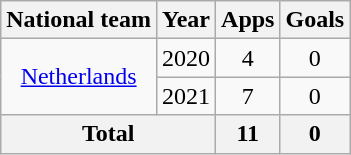<table class=wikitable style="text-align: center;">
<tr>
<th>National team</th>
<th>Year</th>
<th>Apps</th>
<th>Goals</th>
</tr>
<tr>
<td rowspan=2><a href='#'>Netherlands</a></td>
<td>2020</td>
<td>4</td>
<td>0</td>
</tr>
<tr>
<td>2021</td>
<td>7</td>
<td>0</td>
</tr>
<tr>
<th colspan=2>Total</th>
<th>11</th>
<th>0</th>
</tr>
</table>
